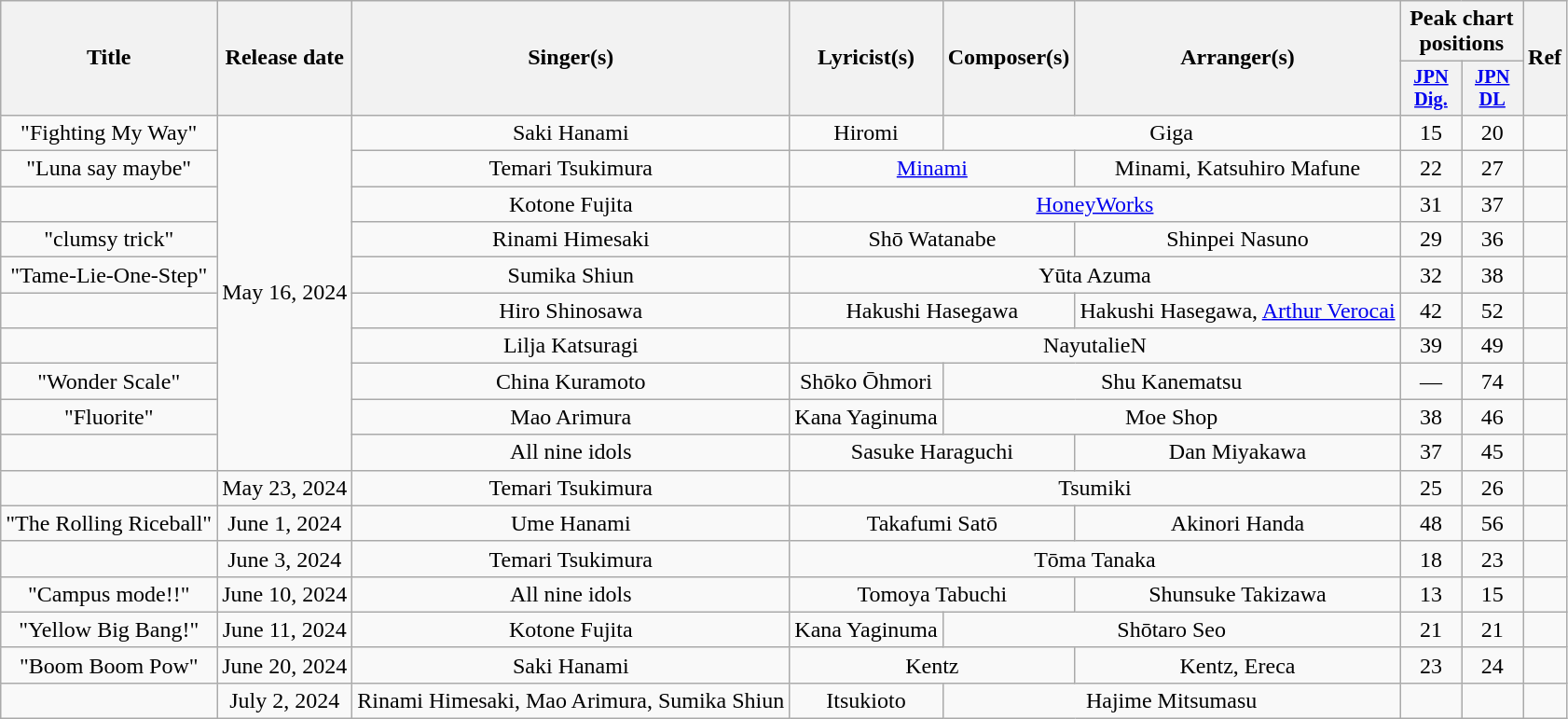<table class="wikitable plainrowheaders" style="text-align:center;">
<tr>
<th scope="col" rowspan="2">Title</th>
<th scope="col" rowspan="2">Release date</th>
<th scope="col" rowspan="2">Singer(s)</th>
<th scope="col" rowspan="2">Lyricist(s)</th>
<th scope="col" rowspan="2">Composer(s)</th>
<th scope="col" rowspan="2">Arranger(s)</th>
<th scope="col" colspan="2">Peak chart positions</th>
<th scope="col" rowspan="2">Ref</th>
</tr>
<tr>
<th scope="col" style="width:2.75em;font-size:85%;"><a href='#'>JPN<br>Dig.</a></th>
<th scope="col" style="width:2.75em;font-size:85%;"><a href='#'>JPN<br>DL</a></th>
</tr>
<tr>
<td>"Fighting My Way"</td>
<td rowspan="10">May 16, 2024</td>
<td>Saki Hanami</td>
<td>Hiromi</td>
<td colspan="2">Giga</td>
<td>15</td>
<td>20</td>
<td></td>
</tr>
<tr>
<td>"Luna say maybe"</td>
<td>Temari Tsukimura</td>
<td colspan="2"><a href='#'>Minami</a></td>
<td>Minami, Katsuhiro Mafune</td>
<td>22</td>
<td>27</td>
<td></td>
</tr>
<tr>
<td></td>
<td>Kotone Fujita</td>
<td colspan="3"><a href='#'>HoneyWorks</a></td>
<td>31</td>
<td>37</td>
<td></td>
</tr>
<tr>
<td>"clumsy trick"</td>
<td>Rinami Himesaki</td>
<td colspan="2">Shō Watanabe</td>
<td>Shinpei Nasuno</td>
<td>29</td>
<td>36</td>
<td></td>
</tr>
<tr>
<td>"Tame-Lie-One-Step"</td>
<td>Sumika Shiun</td>
<td colspan="3">Yūta Azuma</td>
<td>32</td>
<td>38</td>
<td></td>
</tr>
<tr>
<td></td>
<td>Hiro Shinosawa</td>
<td colspan="2">Hakushi Hasegawa</td>
<td>Hakushi Hasegawa, <a href='#'>Arthur Verocai</a></td>
<td>42</td>
<td>52</td>
<td></td>
</tr>
<tr>
<td></td>
<td>Lilja Katsuragi</td>
<td colspan="3">NayutalieN</td>
<td>39</td>
<td>49</td>
<td></td>
</tr>
<tr>
<td>"Wonder Scale"</td>
<td>China Kuramoto</td>
<td>Shōko Ōhmori</td>
<td colspan="2">Shu Kanematsu</td>
<td>—</td>
<td>74</td>
<td></td>
</tr>
<tr>
<td>"Fluorite"</td>
<td>Mao Arimura</td>
<td>Kana Yaginuma</td>
<td colspan="2">Moe Shop</td>
<td>38</td>
<td>46</td>
<td></td>
</tr>
<tr>
<td></td>
<td>All nine idols</td>
<td colspan="2">Sasuke Haraguchi</td>
<td>Dan Miyakawa</td>
<td>37</td>
<td>45</td>
<td></td>
</tr>
<tr>
<td></td>
<td>May 23, 2024</td>
<td>Temari Tsukimura</td>
<td colspan="3">Tsumiki</td>
<td>25</td>
<td>26</td>
<td></td>
</tr>
<tr>
<td>"The Rolling Riceball"</td>
<td>June 1, 2024</td>
<td>Ume Hanami</td>
<td colspan="2">Takafumi Satō</td>
<td>Akinori Handa</td>
<td>48</td>
<td>56</td>
<td></td>
</tr>
<tr>
<td></td>
<td>June 3, 2024</td>
<td>Temari Tsukimura</td>
<td colspan="3">Tōma Tanaka</td>
<td>18</td>
<td>23</td>
<td></td>
</tr>
<tr>
<td>"Campus mode!!"</td>
<td>June 10, 2024</td>
<td>All nine idols</td>
<td colspan="2">Tomoya Tabuchi</td>
<td>Shunsuke Takizawa</td>
<td>13</td>
<td>15</td>
<td></td>
</tr>
<tr>
<td>"Yellow Big Bang!"</td>
<td>June 11, 2024</td>
<td>Kotone Fujita</td>
<td>Kana Yaginuma</td>
<td colspan="2">Shōtaro Seo</td>
<td>21</td>
<td>21</td>
<td></td>
</tr>
<tr>
<td>"Boom Boom Pow"</td>
<td>June 20, 2024</td>
<td>Saki Hanami</td>
<td colspan="2">Kentz</td>
<td>Kentz, Ereca</td>
<td>23</td>
<td>24</td>
<td></td>
</tr>
<tr>
<td></td>
<td>July 2, 2024</td>
<td>Rinami Himesaki, Mao Arimura, Sumika Shiun</td>
<td>Itsukioto</td>
<td colspan="2">Hajime Mitsumasu</td>
<td></td>
<td></td>
<td></td>
</tr>
</table>
